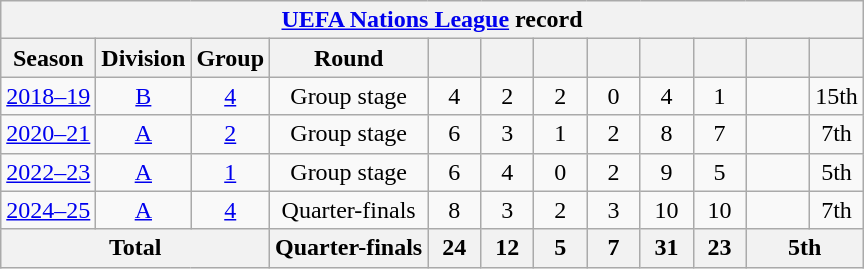<table class="wikitable" style="text-align: center;">
<tr>
<th colspan=12><a href='#'>UEFA Nations League</a> record</th>
</tr>
<tr>
<th>Season</th>
<th>Division</th>
<th>Group</th>
<th>Round</th>
<th width=28></th>
<th width=28></th>
<th width=28></th>
<th width=28></th>
<th width=28></th>
<th width=28></th>
<th width=35></th>
<th width=28></th>
</tr>
<tr>
<td><a href='#'>2018–19</a></td>
<td><a href='#'>B</a></td>
<td><a href='#'>4</a></td>
<td>Group stage</td>
<td 1st>4</td>
<td>2</td>
<td>2</td>
<td>0</td>
<td>4</td>
<td>1</td>
<td></td>
<td>15th</td>
</tr>
<tr>
<td><a href='#'>2020–21</a></td>
<td><a href='#'>A</a></td>
<td><a href='#'>2</a></td>
<td>Group stage</td>
<td 2nd>6</td>
<td>3</td>
<td>1</td>
<td>2</td>
<td>8</td>
<td>7</td>
<td></td>
<td>7th</td>
</tr>
<tr>
<td><a href='#'>2022–23</a></td>
<td><a href='#'>A</a></td>
<td><a href='#'>1</a></td>
<td>Group stage</td>
<td 2nd>6</td>
<td>4</td>
<td>0</td>
<td>2</td>
<td>9</td>
<td>5</td>
<td></td>
<td>5th</td>
</tr>
<tr>
<td><a href='#'>2024–25</a></td>
<td><a href='#'>A</a></td>
<td><a href='#'>4</a></td>
<td>Quarter-finals</td>
<td 2nd>8</td>
<td>3</td>
<td>2</td>
<td>3</td>
<td>10</td>
<td>10</td>
<td></td>
<td>7th</td>
</tr>
<tr>
<th colspan=3>Total</th>
<th>Quarter-finals</th>
<th>24</th>
<th>12</th>
<th>5</th>
<th>7</th>
<th>31</th>
<th>23</th>
<th colspan=2>5th</th>
</tr>
</table>
